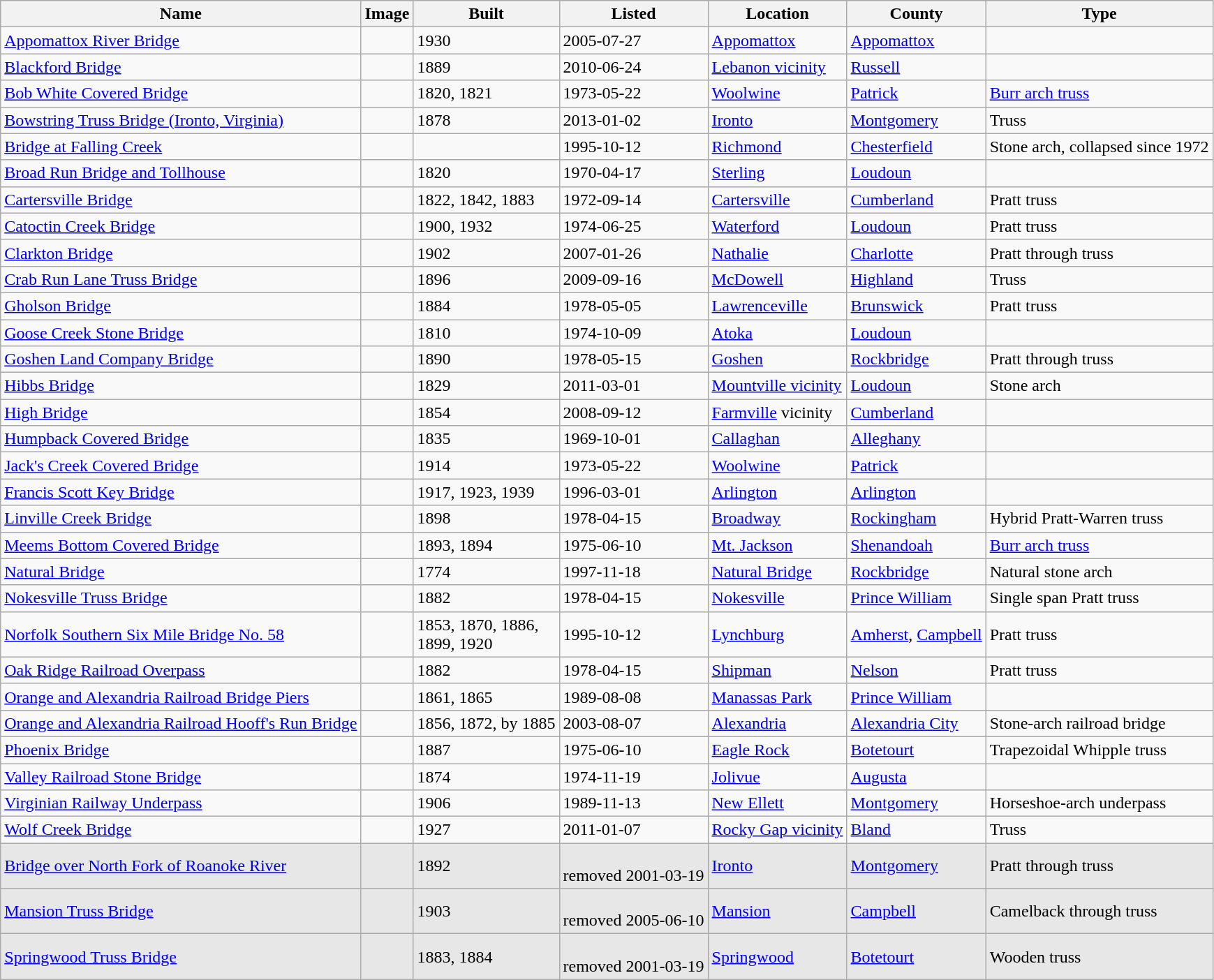<table class="wikitable sortable">
<tr>
<th>Name</th>
<th>Image</th>
<th>Built</th>
<th>Listed</th>
<th>Location</th>
<th>County</th>
<th>Type</th>
</tr>
<tr>
<td><a href='#'>Appomattox River Bridge</a></td>
<td></td>
<td>1930</td>
<td>2005-07-27</td>
<td><a href='#'>Appomattox</a><br><small></small></td>
<td><a href='#'>Appomattox</a></td>
<td></td>
</tr>
<tr>
<td><a href='#'>Blackford Bridge</a></td>
<td></td>
<td>1889</td>
<td>2010-06-24</td>
<td><a href='#'>Lebanon vicinity</a><br>  </td>
<td><a href='#'>Russell</a></td>
<td></td>
</tr>
<tr>
<td><a href='#'>Bob White Covered Bridge</a></td>
<td></td>
<td>1820, 1821</td>
<td>1973-05-22</td>
<td><a href='#'>Woolwine</a><br><small></small></td>
<td><a href='#'>Patrick</a></td>
<td><a href='#'>Burr arch truss</a></td>
</tr>
<tr>
<td><a href='#'>Bowstring Truss Bridge (Ironto, Virginia)</a></td>
<td></td>
<td>1878</td>
<td>2013-01-02</td>
<td><a href='#'>Ironto</a><br><small></small></td>
<td><a href='#'>Montgomery</a></td>
<td>Truss</td>
</tr>
<tr>
<td><a href='#'>Bridge at Falling Creek</a></td>
<td></td>
<td></td>
<td>1995-10-12</td>
<td><a href='#'>Richmond</a><br><small></small></td>
<td><a href='#'>Chesterfield</a></td>
<td>Stone arch, collapsed since 1972</td>
</tr>
<tr>
<td><a href='#'>Broad Run Bridge and Tollhouse</a></td>
<td></td>
<td>1820</td>
<td>1970-04-17</td>
<td><a href='#'>Sterling</a><br><small></small></td>
<td><a href='#'>Loudoun</a></td>
<td></td>
</tr>
<tr>
<td><a href='#'>Cartersville Bridge</a></td>
<td></td>
<td>1822, 1842, 1883</td>
<td>1972-09-14</td>
<td><a href='#'>Cartersville</a><br><small></small></td>
<td><a href='#'>Cumberland</a></td>
<td>Pratt truss</td>
</tr>
<tr>
<td><a href='#'>Catoctin Creek Bridge</a></td>
<td></td>
<td>1900, 1932</td>
<td>1974-06-25</td>
<td><a href='#'>Waterford</a><br><small></small></td>
<td><a href='#'>Loudoun</a></td>
<td>Pratt truss</td>
</tr>
<tr>
<td><a href='#'>Clarkton Bridge</a></td>
<td></td>
<td>1902</td>
<td>2007-01-26</td>
<td><a href='#'>Nathalie</a><br><small></small></td>
<td><a href='#'>Charlotte</a></td>
<td>Pratt through truss</td>
</tr>
<tr>
<td><a href='#'>Crab Run Lane Truss Bridge</a></td>
<td></td>
<td>1896</td>
<td>2009-09-16</td>
<td><a href='#'>McDowell</a><br><small></small></td>
<td><a href='#'>Highland</a></td>
<td>Truss</td>
</tr>
<tr>
<td><a href='#'>Gholson Bridge</a></td>
<td></td>
<td>1884</td>
<td>1978-05-05</td>
<td><a href='#'>Lawrenceville</a><br><small></small></td>
<td><a href='#'>Brunswick</a></td>
<td>Pratt truss</td>
</tr>
<tr>
<td><a href='#'>Goose Creek Stone Bridge</a></td>
<td></td>
<td>1810</td>
<td>1974-10-09</td>
<td><a href='#'>Atoka</a></td>
<td><a href='#'>Loudoun</a></td>
<td></td>
</tr>
<tr>
<td><a href='#'>Goshen Land Company Bridge</a></td>
<td></td>
<td>1890</td>
<td>1978-05-15</td>
<td><a href='#'>Goshen</a><br><small></small></td>
<td><a href='#'>Rockbridge</a></td>
<td>Pratt through truss</td>
</tr>
<tr>
<td><a href='#'>Hibbs Bridge</a></td>
<td></td>
<td>1829</td>
<td>2011-03-01</td>
<td><a href='#'>Mountville vicinity</a> <br><small></small></td>
<td><a href='#'>Loudoun</a></td>
<td>Stone arch</td>
</tr>
<tr>
<td><a href='#'>High Bridge</a></td>
<td></td>
<td>1854</td>
<td>2008-09-12</td>
<td><a href='#'>Farmville</a> vicinity<br><small></small></td>
<td><a href='#'>Cumberland</a></td>
<td></td>
</tr>
<tr>
<td><a href='#'>Humpback Covered Bridge</a></td>
<td></td>
<td>1835</td>
<td>1969-10-01</td>
<td><a href='#'>Callaghan</a><br><small></small></td>
<td><a href='#'>Alleghany</a></td>
<td></td>
</tr>
<tr>
<td><a href='#'>Jack's Creek Covered Bridge</a></td>
<td></td>
<td>1914</td>
<td>1973-05-22</td>
<td><a href='#'>Woolwine</a><br><small></small></td>
<td><a href='#'>Patrick</a></td>
<td></td>
</tr>
<tr>
<td><a href='#'>Francis Scott Key Bridge</a></td>
<td></td>
<td>1917, 1923, 1939</td>
<td>1996-03-01</td>
<td><a href='#'>Arlington</a><br><small></small></td>
<td><a href='#'>Arlington</a></td>
<td></td>
</tr>
<tr>
<td><a href='#'>Linville Creek Bridge</a></td>
<td></td>
<td>1898</td>
<td>1978-04-15</td>
<td><a href='#'>Broadway</a><br><small></small></td>
<td><a href='#'>Rockingham</a></td>
<td>Hybrid Pratt-Warren truss</td>
</tr>
<tr>
<td><a href='#'>Meems Bottom Covered Bridge</a></td>
<td></td>
<td>1893, 1894</td>
<td>1975-06-10</td>
<td><a href='#'>Mt. Jackson</a><br><small></small></td>
<td><a href='#'>Shenandoah</a></td>
<td><a href='#'>Burr arch truss</a></td>
</tr>
<tr>
<td><a href='#'>Natural Bridge</a></td>
<td></td>
<td>1774</td>
<td>1997-11-18</td>
<td><a href='#'>Natural Bridge</a><br><small></small></td>
<td><a href='#'>Rockbridge</a></td>
<td>Natural stone arch</td>
</tr>
<tr>
<td><a href='#'>Nokesville Truss Bridge</a></td>
<td></td>
<td>1882</td>
<td>1978-04-15</td>
<td><a href='#'>Nokesville</a><br><small></small></td>
<td><a href='#'>Prince William</a></td>
<td>Single span Pratt truss</td>
</tr>
<tr>
<td><a href='#'>Norfolk Southern Six Mile Bridge No. 58</a></td>
<td></td>
<td>1853, 1870, 1886,<br>1899, 1920</td>
<td>1995-10-12</td>
<td><a href='#'>Lynchburg</a></td>
<td><a href='#'>Amherst</a>, <a href='#'>Campbell</a></td>
<td>Pratt truss</td>
</tr>
<tr>
<td><a href='#'>Oak Ridge Railroad Overpass</a></td>
<td></td>
<td>1882</td>
<td>1978-04-15</td>
<td><a href='#'>Shipman</a><br><small></small></td>
<td><a href='#'>Nelson</a></td>
<td>Pratt truss</td>
</tr>
<tr>
<td><a href='#'>Orange and Alexandria Railroad Bridge Piers</a></td>
<td></td>
<td>1861, 1865</td>
<td>1989-08-08</td>
<td><a href='#'>Manassas Park</a></td>
<td><a href='#'>Prince William</a></td>
<td></td>
</tr>
<tr>
<td><a href='#'>Orange and Alexandria Railroad Hooff's Run Bridge</a></td>
<td></td>
<td>1856, 1872, by 1885</td>
<td>2003-08-07</td>
<td><a href='#'>Alexandria</a><br><small></small></td>
<td><a href='#'>Alexandria City</a></td>
<td>Stone-arch railroad bridge<br></td>
</tr>
<tr>
<td><a href='#'>Phoenix Bridge</a></td>
<td></td>
<td>1887</td>
<td>1975-06-10</td>
<td><a href='#'>Eagle Rock</a><br><small></small></td>
<td><a href='#'>Botetourt</a></td>
<td>Trapezoidal Whipple truss</td>
</tr>
<tr>
<td><a href='#'>Valley Railroad Stone Bridge</a></td>
<td></td>
<td>1874</td>
<td>1974-11-19</td>
<td><a href='#'>Jolivue</a><br><small></small></td>
<td><a href='#'>Augusta</a></td>
<td></td>
</tr>
<tr>
<td><a href='#'>Virginian Railway Underpass</a></td>
<td></td>
<td>1906</td>
<td>1989-11-13</td>
<td><a href='#'>New Ellett</a><br><small></small></td>
<td><a href='#'>Montgomery</a></td>
<td>Horseshoe-arch underpass</td>
</tr>
<tr>
<td><a href='#'>Wolf Creek Bridge</a></td>
<td></td>
<td>1927</td>
<td>2011-01-07</td>
<td><a href='#'>Rocky Gap vicinity</a><br><small></small></td>
<td><a href='#'>Bland</a></td>
<td>Truss</td>
</tr>
<tr bgcolor=e7e7e7>
<td><a href='#'>Bridge over North Fork of Roanoke River</a></td>
<td></td>
<td>1892</td>
<td><br>removed 2001-03-19</td>
<td><a href='#'>Ironto</a></td>
<td><a href='#'>Montgomery</a></td>
<td>Pratt through truss</td>
</tr>
<tr bgcolor=e7e7e7>
<td><a href='#'>Mansion Truss Bridge</a></td>
<td></td>
<td>1903</td>
<td><br>removed 2005-06-10</td>
<td><a href='#'>Mansion</a></td>
<td><a href='#'>Campbell</a></td>
<td>Camelback through truss</td>
</tr>
<tr bgcolor=e7e7e7>
<td><a href='#'>Springwood Truss Bridge</a></td>
<td></td>
<td>1883, 1884</td>
<td><br>removed 2001-03-19</td>
<td><a href='#'>Springwood</a></td>
<td><a href='#'>Botetourt</a></td>
<td>Wooden truss</td>
</tr>
</table>
